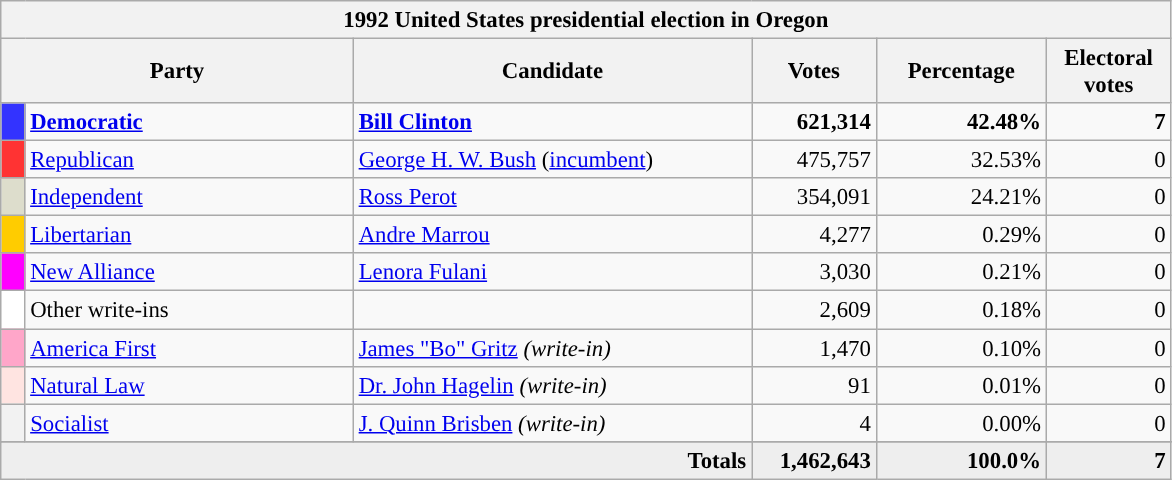<table class="wikitable" style="font-size: 95%;">
<tr>
<th colspan="6">1992 United States presidential election in Oregon</th>
</tr>
<tr>
<th colspan="2" style="width: 15em">Party</th>
<th style="width: 17em">Candidate</th>
<th style="width: 5em">Votes</th>
<th style="width: 7em">Percentage</th>
<th style="width: 5em">Electoral votes</th>
</tr>
<tr>
<th style="background-color:#3333FF; width: 3px"></th>
<td style="width: 130px"><strong><a href='#'>Democratic</a></strong></td>
<td><strong><a href='#'>Bill Clinton</a></strong></td>
<td align="right"><strong>621,314</strong></td>
<td align="right"><strong>42.48%</strong></td>
<td align="right"><strong>7</strong></td>
</tr>
<tr>
<th style="background-color:#FF3333; width: 3px"></th>
<td style="width: 130px"><a href='#'>Republican</a></td>
<td><a href='#'>George H. W. Bush</a> (<a href='#'>incumbent</a>)</td>
<td align="right">475,757</td>
<td align="right">32.53%</td>
<td align="right">0</td>
</tr>
<tr>
<th style="background-color:#DDDDCC; width: 3px"></th>
<td style="width: 130px"><a href='#'>Independent</a></td>
<td><a href='#'>Ross Perot</a></td>
<td align="right">354,091</td>
<td align="right">24.21%</td>
<td align="right">0</td>
</tr>
<tr>
<th style="background-color:#FFCC00; width: 3px"></th>
<td style="width: 130px"><a href='#'>Libertarian</a></td>
<td><a href='#'>Andre Marrou</a></td>
<td align="right">4,277</td>
<td align="right">0.29%</td>
<td align="right">0</td>
</tr>
<tr>
<th style="background-color:#FF00FF; width: 3px"></th>
<td style="width: 130px"><a href='#'>New Alliance</a></td>
<td><a href='#'>Lenora Fulani</a></td>
<td align="right">3,030</td>
<td align="right">0.21%</td>
<td align="right">0</td>
</tr>
<tr>
<th style="background-color:#FFFFFF; width: 3px"></th>
<td style="width: 130px">Other write-ins</td>
<td></td>
<td align="right">2,609</td>
<td align="right">0.18%</td>
<td align="right">0</td>
</tr>
<tr>
<th style="background-color:#FFA6C9; width: 3px"></th>
<td style="width: 130px"><a href='#'>America First</a></td>
<td><a href='#'>James "Bo" Gritz</a> <em>(write-in)</em></td>
<td align="right">1,470</td>
<td align="right">0.10%</td>
<td align="right">0</td>
</tr>
<tr>
<th style="background-color:#ffe4e1; width: 3px"></th>
<td style="width: 130px"><a href='#'>Natural Law</a></td>
<td><a href='#'>Dr. John Hagelin</a> <em>(write-in)</em></td>
<td align="right">91</td>
<td align="right">0.01%</td>
<td align="right">0</td>
</tr>
<tr>
<th style="background-color:"></th>
<td style="width: 130px"><a href='#'>Socialist</a></td>
<td><a href='#'>J. Quinn Brisben</a> <em>(write-in)</em></td>
<td align="right">4</td>
<td align="right">0.00%</td>
<td align="right">0</td>
</tr>
<tr>
</tr>
<tr bgcolor="#EEEEEE">
<td colspan="3" align="right"><strong>Totals</strong></td>
<td align="right"><strong>1,462,643</strong></td>
<td align="right"><strong>100.0%</strong></td>
<td align="right"><strong>7</strong></td>
</tr>
</table>
